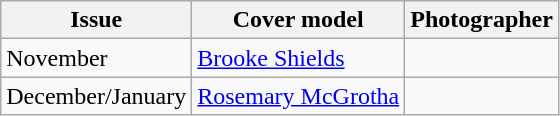<table class="sortable wikitable">
<tr>
<th>Issue</th>
<th>Cover model</th>
<th>Photographer</th>
</tr>
<tr>
<td>November</td>
<td><a href='#'>Brooke Shields</a></td>
<td></td>
</tr>
<tr>
<td>December/January</td>
<td><a href='#'>Rosemary McGrotha</a></td>
<td></td>
</tr>
</table>
